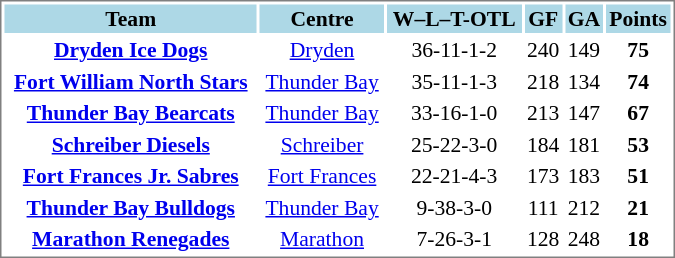<table cellpadding="0">
<tr align="left" style="vertical-align: top">
<td></td>
<td><br><table cellpadding="1" width="450px" style="font-size: 90%; border: 1px solid gray;">
<tr align="center"  bgcolor="#ADD8E6">
<td><strong>Team</strong></td>
<td><strong>Centre</strong></td>
<td><strong>W–L–T-OTL</strong></td>
<td><strong>GF</strong></td>
<td><strong>GA</strong></td>
<td><strong>Points</strong></td>
</tr>
<tr align="center">
<td><strong><a href='#'>Dryden Ice Dogs</a></strong></td>
<td><a href='#'>Dryden</a></td>
<td>36-11-1-2</td>
<td>240</td>
<td>149</td>
<td><strong>75</strong></td>
</tr>
<tr align="center">
<td><strong><a href='#'>Fort William North Stars</a></strong></td>
<td><a href='#'>Thunder Bay</a></td>
<td>35-11-1-3</td>
<td>218</td>
<td>134</td>
<td><strong>74</strong></td>
</tr>
<tr align="center">
<td><strong><a href='#'>Thunder Bay Bearcats</a></strong></td>
<td><a href='#'>Thunder Bay</a></td>
<td>33-16-1-0</td>
<td>213</td>
<td>147</td>
<td><strong>67</strong></td>
</tr>
<tr align="center">
<td><strong><a href='#'>Schreiber Diesels</a></strong></td>
<td><a href='#'>Schreiber</a></td>
<td>25-22-3-0</td>
<td>184</td>
<td>181</td>
<td><strong>53</strong></td>
</tr>
<tr align="center">
<td><strong><a href='#'>Fort Frances Jr. Sabres</a></strong></td>
<td><a href='#'>Fort Frances</a></td>
<td>22-21-4-3</td>
<td>173</td>
<td>183</td>
<td><strong>51</strong></td>
</tr>
<tr align="center">
<td><strong><a href='#'>Thunder Bay Bulldogs</a></strong></td>
<td><a href='#'>Thunder Bay</a></td>
<td>9-38-3-0</td>
<td>111</td>
<td>212</td>
<td><strong>21</strong></td>
</tr>
<tr align="center">
<td><strong><a href='#'>Marathon Renegades</a></strong></td>
<td><a href='#'>Marathon</a></td>
<td>7-26-3-1</td>
<td>128</td>
<td>248</td>
<td><strong>18</strong></td>
</tr>
</table>
</td>
</tr>
</table>
